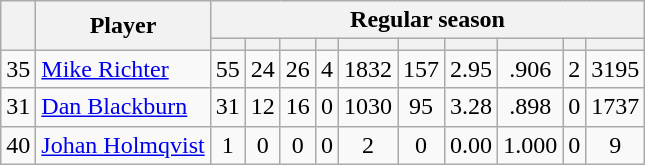<table class="wikitable plainrowheaders" style="text-align:center;">
<tr>
<th scope="col" rowspan="2"></th>
<th scope="col" rowspan="2">Player</th>
<th scope=colgroup colspan=10>Regular season</th>
</tr>
<tr>
<th scope="col"></th>
<th scope="col"></th>
<th scope="col"></th>
<th scope="col"></th>
<th scope="col"></th>
<th scope="col"></th>
<th scope="col"></th>
<th scope="col"></th>
<th scope="col"></th>
<th scope="col"></th>
</tr>
<tr>
<td scope="row">35</td>
<td align="left"><a href='#'>Mike Richter</a></td>
<td>55</td>
<td>24</td>
<td>26</td>
<td>4</td>
<td>1832</td>
<td>157</td>
<td>2.95</td>
<td>.906</td>
<td>2</td>
<td>3195</td>
</tr>
<tr>
<td scope="row">31</td>
<td align="left"><a href='#'>Dan Blackburn</a></td>
<td>31</td>
<td>12</td>
<td>16</td>
<td>0</td>
<td>1030</td>
<td>95</td>
<td>3.28</td>
<td>.898</td>
<td>0</td>
<td>1737</td>
</tr>
<tr>
<td scope="row">40</td>
<td align="left"><a href='#'>Johan Holmqvist</a></td>
<td>1</td>
<td>0</td>
<td>0</td>
<td>0</td>
<td>2</td>
<td>0</td>
<td>0.00</td>
<td>1.000</td>
<td>0</td>
<td>9</td>
</tr>
</table>
